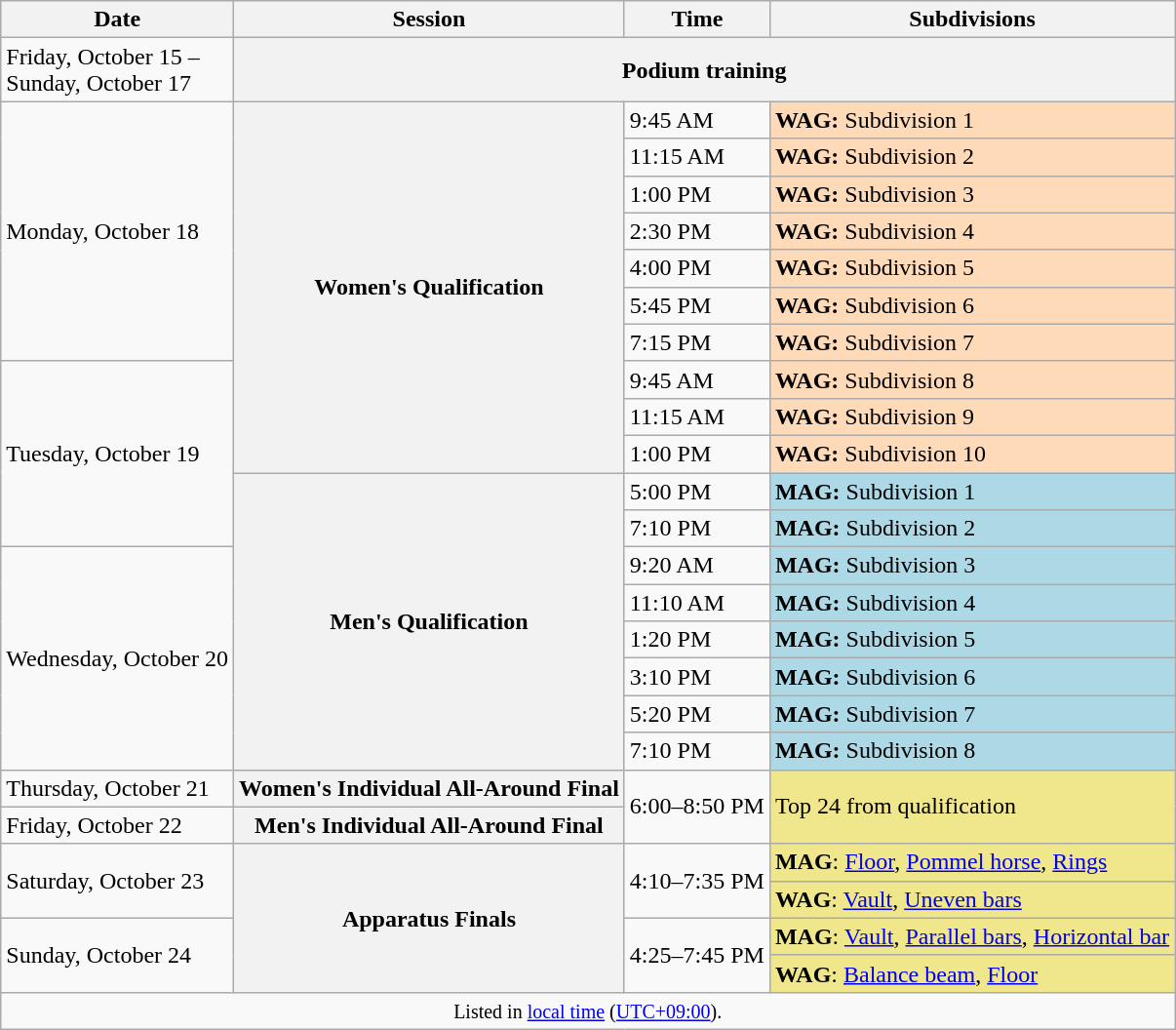<table class="wikitable">
<tr>
<th>Date</th>
<th>Session</th>
<th>Time</th>
<th>Subdivisions</th>
</tr>
<tr>
<td>Friday, October 15 – <br> Sunday, October 17</td>
<th colspan=3>Podium training</th>
</tr>
<tr>
<td rowspan=7>Monday, October 18</td>
<th rowspan=10>Women's Qualification</th>
<td>9:45 AM</td>
<td bgcolor="#ffdab9"><strong>WAG:</strong> Subdivision 1<br></td>
</tr>
<tr>
<td>11:15 AM</td>
<td bgcolor="#ffdab9"><strong>WAG:</strong> Subdivision 2<br></td>
</tr>
<tr>
<td>1:00 PM</td>
<td bgcolor="#ffdab9"><strong>WAG:</strong> Subdivision 3<br></td>
</tr>
<tr>
<td>2:30 PM</td>
<td bgcolor="#ffdab9"><strong>WAG:</strong> Subdivision 4<br></td>
</tr>
<tr>
<td>4:00 PM</td>
<td bgcolor="#ffdab9"><strong>WAG:</strong> Subdivision 5<br></td>
</tr>
<tr>
<td>5:45 PM</td>
<td bgcolor="#ffdab9"><strong>WAG:</strong> Subdivision 6<br></td>
</tr>
<tr>
<td>7:15 PM</td>
<td bgcolor="#ffdab9"><strong>WAG:</strong> Subdivision 7<br></td>
</tr>
<tr>
<td rowspan=5>Tuesday, October 19</td>
<td>9:45 AM</td>
<td bgcolor="#ffdab9"><strong>WAG:</strong> Subdivision 8<br></td>
</tr>
<tr>
<td>11:15 AM</td>
<td bgcolor="#ffdab9"><strong>WAG:</strong> Subdivision 9<br></td>
</tr>
<tr>
<td>1:00 PM</td>
<td bgcolor="#ffdab9"><strong>WAG:</strong> Subdivision 10<br></td>
</tr>
<tr>
<th rowspan=8>Men's Qualification</th>
<td>5:00 PM</td>
<td bgcolor="#add8e6"><strong>MAG:</strong> Subdivision 1<br></td>
</tr>
<tr>
<td>7:10 PM</td>
<td bgcolor="#add8e6"><strong>MAG:</strong> Subdivision 2<br></td>
</tr>
<tr>
<td rowspan=6>Wednesday, October 20</td>
<td>9:20 AM</td>
<td bgcolor="#add8e6"><strong>MAG:</strong> Subdivision 3<br></td>
</tr>
<tr>
<td>11:10 AM</td>
<td bgcolor="#add8e6"><strong>MAG:</strong> Subdivision 4<br></td>
</tr>
<tr>
<td>1:20 PM</td>
<td bgcolor="#add8e6"><strong>MAG:</strong> Subdivision 5<br></td>
</tr>
<tr>
<td>3:10 PM</td>
<td bgcolor="#add8e6"><strong>MAG:</strong> Subdivision 6<br></td>
</tr>
<tr>
<td>5:20 PM</td>
<td bgcolor="#add8e6"><strong>MAG:</strong> Subdivision 7<br></td>
</tr>
<tr>
<td>7:10 PM</td>
<td bgcolor="#add8e6"><strong>MAG:</strong> Subdivision 8<br></td>
</tr>
<tr>
<td>Thursday, October 21</td>
<th bgcolor="#f0e68c">Women's Individual All-Around Final</th>
<td rowspan=2>6:00–8:50 PM</td>
<td rowspan=2 bgcolor="#f0e68c">Top 24 from qualification</td>
</tr>
<tr>
<td>Friday, October 22</td>
<th bgcolor="#f0e68c">Men's Individual All-Around Final</th>
</tr>
<tr>
<td rowspan=2>Saturday, October 23</td>
<th rowspan=4 bgcolor="#f0e68c">Apparatus Finals</th>
<td rowspan=2>4:10–7:35 PM</td>
<td bgcolor="#f0e68c"><strong>MAG</strong>: <a href='#'>Floor</a>, <a href='#'>Pommel horse</a>, <a href='#'>Rings</a></td>
</tr>
<tr>
<td bgcolor="#f0e68c"><strong>WAG</strong>: <a href='#'>Vault</a>, <a href='#'>Uneven bars</a></td>
</tr>
<tr>
<td rowspan=2>Sunday, October 24</td>
<td rowspan=2>4:25–7:45 PM</td>
<td bgcolor="#f0e68c"><strong>MAG</strong>: <a href='#'>Vault</a>, <a href='#'>Parallel bars</a>, <a href='#'>Horizontal bar</a></td>
</tr>
<tr>
<td bgcolor="#f0e68c"><strong>WAG</strong>: <a href='#'>Balance beam</a>, <a href='#'>Floor</a></td>
</tr>
<tr>
<td colspan=4 align=center><small> Listed in <a href='#'>local time</a> (<a href='#'>UTC+09:00</a>). </small></td>
</tr>
</table>
